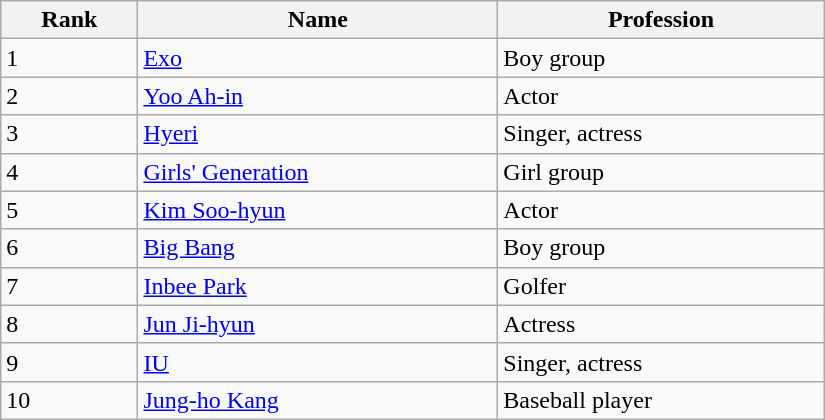<table class="wikitable" style="width:550px">
<tr>
<th>Rank</th>
<th>Name</th>
<th>Profession</th>
</tr>
<tr>
<td>1</td>
<td><a href='#'>Exo</a></td>
<td>Boy group</td>
</tr>
<tr>
<td>2</td>
<td><a href='#'>Yoo Ah-in</a></td>
<td>Actor</td>
</tr>
<tr>
<td>3</td>
<td><a href='#'>Hyeri</a></td>
<td>Singer, actress</td>
</tr>
<tr>
<td>4</td>
<td><a href='#'>Girls' Generation</a></td>
<td>Girl group</td>
</tr>
<tr>
<td>5</td>
<td><a href='#'>Kim Soo-hyun</a></td>
<td>Actor</td>
</tr>
<tr>
<td>6</td>
<td><a href='#'>Big Bang</a></td>
<td>Boy group</td>
</tr>
<tr>
<td>7</td>
<td><a href='#'>Inbee Park</a></td>
<td>Golfer</td>
</tr>
<tr>
<td>8</td>
<td><a href='#'>Jun Ji-hyun</a></td>
<td>Actress</td>
</tr>
<tr>
<td>9</td>
<td><a href='#'>IU</a></td>
<td>Singer, actress</td>
</tr>
<tr>
<td>10</td>
<td><a href='#'>Jung-ho Kang</a></td>
<td>Baseball player</td>
</tr>
</table>
